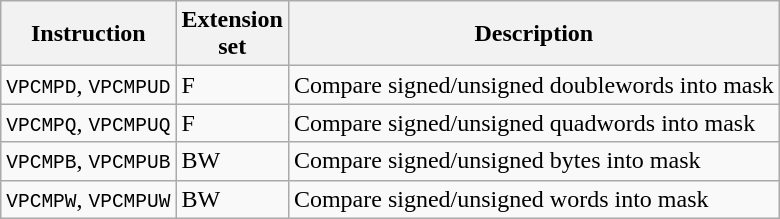<table class="wikitable plainrowheaders">
<tr>
<th scope="col">Instruction</th>
<th scope="col">Extension<br>set</th>
<th scope="col">Description</th>
</tr>
<tr>
<td><code>VPCMPD</code>, <code>VPCMPUD</code></td>
<td>F</td>
<td>Compare signed/unsigned doublewords into mask</td>
</tr>
<tr>
<td><code>VPCMPQ</code>, <code>VPCMPUQ</code></td>
<td>F</td>
<td>Compare signed/unsigned quadwords into mask</td>
</tr>
<tr>
<td><code>VPCMPB</code>, <code>VPCMPUB</code></td>
<td>BW</td>
<td>Compare signed/unsigned bytes into mask</td>
</tr>
<tr>
<td><code>VPCMPW</code>, <code>VPCMPUW</code></td>
<td>BW</td>
<td>Compare signed/unsigned words into mask</td>
</tr>
</table>
